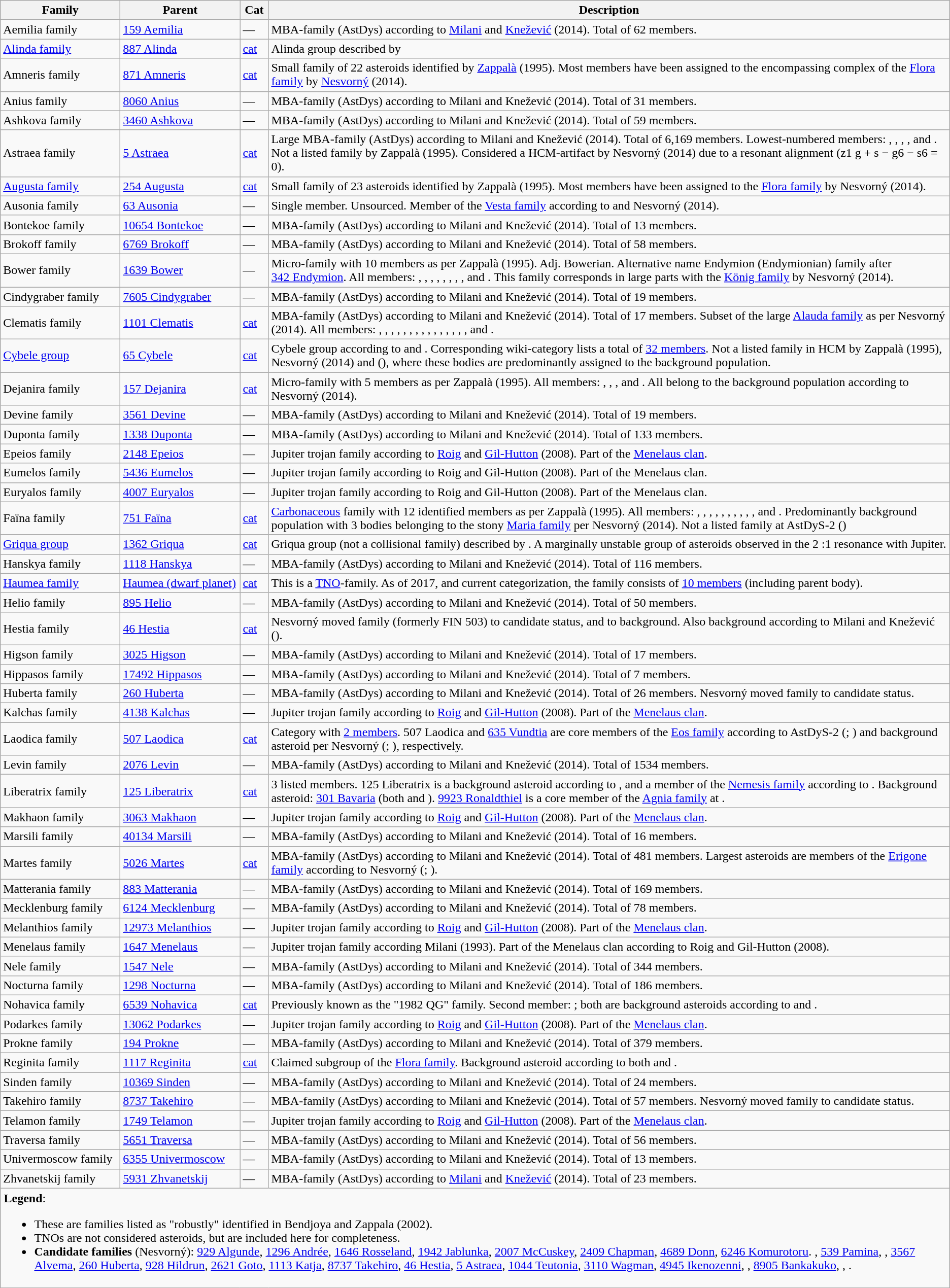<table class="wikitable sortable" align=center>
<tr>
<th width=150>Family</th>
<th width=150>Parent</th>
<th width=30>Cat</th>
<th>Description</th>
</tr>
<tr id="Aemilia">
<td>Aemilia family</td>
<td><a href='#'>159 Aemilia</a></td>
<td>—</td>
<td>MBA-family (AstDys) according to <a href='#'>Milani</a> and <a href='#'>Knežević</a> (2014). Total of 62 members.</td>
</tr>
<tr id="Alinda family">
<td><a href='#'>Alinda family</a></td>
<td><a href='#'>887 Alinda</a></td>
<td><a href='#'>cat</a></td>
<td>Alinda group described by </td>
</tr>
<tr id="Amneris family">
<td>Amneris family</td>
<td><a href='#'>871 Amneris</a></td>
<td><a href='#'>cat</a></td>
<td>Small family of 22 asteroids identified by <a href='#'>Zappalà</a> (1995). Most members have been assigned to the encompassing complex of the <a href='#'>Flora family</a> by <a href='#'>Nesvorný</a> (2014).</td>
</tr>
<tr id="Anius">
<td>Anius family</td>
<td><a href='#'>8060 Anius</a></td>
<td>—</td>
<td>MBA-family (AstDys) according to Milani and Knežević (2014). Total of 31 members.</td>
</tr>
<tr id="Ashkova">
<td>Ashkova family</td>
<td><a href='#'>3460 Ashkova</a></td>
<td>—</td>
<td>MBA-family (AstDys) according to Milani and Knežević (2014). Total of 59 members.</td>
</tr>
<tr id="Astraea family">
<td>Astraea family</td>
<td><a href='#'>5 Astraea</a></td>
<td><a href='#'>cat</a></td>
<td>Large MBA-family (AstDys) according to Milani and Knežević (2014). Total of 6,169 members. Lowest-numbered members: , , , ,  and . Not a listed family by Zappalà (1995). Considered a HCM-artifact by Nesvorný (2014) due to a resonant alignment (z1  g + s − g6 − s6 = 0).</td>
</tr>
<tr id="Augusta family">
<td><a href='#'>Augusta family</a></td>
<td><a href='#'>254 Augusta</a></td>
<td><a href='#'>cat</a></td>
<td>Small family of 23 asteroids identified by Zappalà (1995). Most members have been assigned to the <a href='#'>Flora family</a> by Nesvorný (2014).</td>
</tr>
<tr id="Ausonia family">
<td>Ausonia family</td>
<td><a href='#'>63 Ausonia</a></td>
<td>—</td>
<td>Single member. Unsourced. Member of the <a href='#'>Vesta family</a> according to  and Nesvorný (2014).</td>
</tr>
<tr id="Bontekoe">
<td>Bontekoe family</td>
<td><a href='#'>10654 Bontekoe</a></td>
<td>—</td>
<td>MBA-family (AstDys) according to Milani and Knežević (2014). Total of 13 members.</td>
</tr>
<tr id="Brokoff">
<td>Brokoff family</td>
<td><a href='#'>6769 Brokoff</a></td>
<td>—</td>
<td>MBA-family (AstDys) according to Milani and Knežević (2014). Total of 58 members.</td>
</tr>
<tr id="Bower family">
<td>Bower family</td>
<td><a href='#'>1639 Bower</a></td>
<td>—</td>
<td>Micro-family with 10 members as per Zappalà (1995). Adj. Bowerian. Alternative name Endymion (Endymionian) family after <a href='#'>342&nbsp;Endymion</a>. All members: , , , , , , , ,  and . This family corresponds in large parts with the <a href='#'>König family</a> by Nesvorný (2014).</td>
</tr>
<tr id="Cindygraber">
<td>Cindygraber family</td>
<td><a href='#'>7605 Cindygraber</a></td>
<td>—</td>
<td>MBA-family (AstDys) according to Milani and Knežević (2014). Total of 19 members.</td>
</tr>
<tr id="Clematis family">
<td>Clematis family</td>
<td><a href='#'>1101 Clematis</a></td>
<td><a href='#'>cat</a></td>
<td>MBA-family (AstDys) according to Milani and Knežević (2014). Total of 17 members. Subset of the large <a href='#'>Alauda family</a> as per Nesvorný (2014). All members: , , , , , , , , , , , , , , ,  and .</td>
</tr>
<tr id="Cybele group">
<td><a href='#'>Cybele group</a></td>
<td><a href='#'>65 Cybele</a></td>
<td><a href='#'>cat</a></td>
<td>Cybele group according to  and . Corresponding wiki-category lists a total of <a href='#'>32 members</a>. Not a listed family in HCM by Zappalà (1995), Nesvorný (2014) and  (), where these bodies are predominantly assigned to the background population.</td>
</tr>
<tr id="Dejanira family">
<td>Dejanira family</td>
<td><a href='#'>157 Dejanira</a></td>
<td><a href='#'>cat</a></td>
<td>Micro-family with 5 members as per Zappalà (1995). All members: , , ,  and . All belong to the background population according to Nesvorný (2014).</td>
</tr>
<tr id="Devine">
<td>Devine family</td>
<td><a href='#'>3561 Devine</a></td>
<td>—</td>
<td>MBA-family (AstDys) according to Milani and Knežević (2014). Total of 19 members.</td>
</tr>
<tr id="Duponta">
<td>Duponta family</td>
<td><a href='#'>1338 Duponta</a></td>
<td>—</td>
<td>MBA-family (AstDys) according to Milani and Knežević (2014). Total of 133 members.</td>
</tr>
<tr id="Epeios family">
<td>Epeios family</td>
<td><a href='#'>2148 Epeios</a></td>
<td>—</td>
<td>Jupiter trojan family according to <a href='#'>Roig</a> and <a href='#'>Gil-Hutton</a> (2008). Part of the <a href='#'>Menelaus clan</a>.</td>
</tr>
<tr id="Eumelos family">
<td>Eumelos family</td>
<td><a href='#'>5436 Eumelos</a></td>
<td>—</td>
<td>Jupiter trojan family according to Roig and Gil-Hutton (2008). Part of the Menelaus clan.</td>
</tr>
<tr id="Euryalos family">
<td>Euryalos family</td>
<td><a href='#'>4007 Euryalos</a></td>
<td>—</td>
<td>Jupiter trojan family according to Roig and Gil-Hutton (2008). Part of the Menelaus clan.</td>
</tr>
<tr id="Faïna family">
<td>Faïna family</td>
<td><a href='#'>751 Faïna</a></td>
<td><a href='#'>cat</a></td>
<td><a href='#'>Carbonaceous</a> family with 12 identified members as per Zappalà (1995). All members: , , , , , , , , , ,  and . Predominantly background population with 3 bodies belonging to the stony <a href='#'>Maria family</a> per Nesvorný (2014). Not a listed family at AstDyS-2 ()</td>
</tr>
<tr id="Griqua group">
<td><a href='#'>Griqua group</a></td>
<td><a href='#'>1362 Griqua</a></td>
<td><a href='#'>cat</a></td>
<td>Griqua group (not a collisional family) described by . A marginally unstable group of asteroids observed in the 2 :1 resonance with Jupiter.</td>
</tr>
<tr id="Hanskya">
<td>Hanskya family</td>
<td><a href='#'>1118 Hanskya</a></td>
<td>—</td>
<td>MBA-family (AstDys) according to Milani and Knežević (2014). Total of 116 members.</td>
</tr>
<tr id="Haumea family">
<td><a href='#'>Haumea family</a></td>
<td><a href='#'>Haumea (dwarf planet)</a></td>
<td><a href='#'>cat</a></td>
<td>This is a <a href='#'>TNO</a>-family. As of 2017, and current categorization, the family consists of <a href='#'>10 members</a> (including parent body).</td>
</tr>
<tr id="Helio">
<td>Helio family</td>
<td><a href='#'>895 Helio</a></td>
<td>—</td>
<td>MBA-family (AstDys) according to Milani and Knežević (2014). Total of 50 members.</td>
</tr>
<tr id="Hestia family">
<td>Hestia family</td>
<td><a href='#'>46 Hestia</a></td>
<td><a href='#'>cat</a></td>
<td>Nesvorný moved family (formerly FIN 503) to candidate status, and  to background. Also background according to Milani and Knežević ().</td>
</tr>
<tr id="Higson">
<td>Higson family</td>
<td><a href='#'>3025 Higson</a></td>
<td>—</td>
<td>MBA-family (AstDys) according to Milani and Knežević (2014). Total of 17 members.</td>
</tr>
<tr id="Hippasos">
<td>Hippasos family</td>
<td><a href='#'>17492 Hippasos</a></td>
<td>—</td>
<td>MBA-family (AstDys) according to Milani and Knežević (2014). Total of 7 members.</td>
</tr>
<tr id="Huberta">
<td>Huberta family</td>
<td><a href='#'>260 Huberta</a></td>
<td>—</td>
<td>MBA-family (AstDys) according to Milani and Knežević (2014). Total of 26 members. Nesvorný moved family to candidate status.</td>
</tr>
<tr id="Kalchas family">
<td>Kalchas family</td>
<td><a href='#'>4138 Kalchas</a></td>
<td>—</td>
<td>Jupiter trojan family according to <a href='#'>Roig</a> and <a href='#'>Gil-Hutton</a> (2008). Part of the <a href='#'>Menelaus clan</a>.</td>
</tr>
<tr id="Laodica family">
<td>Laodica family</td>
<td><a href='#'>507 Laodica</a></td>
<td><a href='#'>cat</a></td>
<td>Category with <a href='#'>2 members</a>. 507 Laodica and <a href='#'>635&nbsp;Vundtia</a> are core members of the <a href='#'>Eos family</a> according to AstDyS-2 (; ) and background asteroid per Nesvorný (; ), respectively.</td>
</tr>
<tr id="Levin">
<td>Levin family</td>
<td><a href='#'>2076 Levin</a></td>
<td>—</td>
<td>MBA-family (AstDys) according to Milani and Knežević (2014). Total of 1534 members.</td>
</tr>
<tr id="Liberatrix family">
<td>Liberatrix family</td>
<td><a href='#'>125 Liberatrix</a></td>
<td><a href='#'>cat</a></td>
<td>3 listed members. 125 Liberatrix is a background asteroid according to , and a member of the <a href='#'>Nemesis family</a> according to . Background asteroid: <a href='#'>301&nbsp;Bavaria</a> (both  and ). <a href='#'>9923&nbsp;Ronaldthiel</a> is a core member of the <a href='#'>Agnia family</a> at .</td>
</tr>
<tr id="Makhaon family">
<td>Makhaon family</td>
<td><a href='#'>3063 Makhaon</a></td>
<td>—</td>
<td>Jupiter trojan family according to <a href='#'>Roig</a> and <a href='#'>Gil-Hutton</a> (2008). Part of the <a href='#'>Menelaus clan</a>.</td>
</tr>
<tr id="Marsili">
<td>Marsili family</td>
<td><a href='#'>40134 Marsili</a></td>
<td>—</td>
<td>MBA-family (AstDys) according to Milani and Knežević (2014). Total of 16 members.</td>
</tr>
<tr id="Martes family">
<td>Martes family</td>
<td><a href='#'>5026 Martes</a></td>
<td><a href='#'>cat</a></td>
<td>MBA-family (AstDys) according to Milani and Knežević (2014). Total of 481 members. Largest asteroids are members of the <a href='#'>Erigone family</a> according to Nesvorný (; ).</td>
</tr>
<tr id="Matterania">
<td>Matterania family</td>
<td><a href='#'>883 Matterania</a></td>
<td>—</td>
<td>MBA-family (AstDys) according to Milani and Knežević (2014). Total of 169 members.</td>
</tr>
<tr id="Mecklenburg">
<td>Mecklenburg family</td>
<td><a href='#'>6124 Mecklenburg</a></td>
<td>—</td>
<td>MBA-family (AstDys) according to Milani and Knežević (2014). Total of 78 members.</td>
</tr>
<tr id="Melanthios family">
<td>Melanthios family</td>
<td><a href='#'>12973 Melanthios</a></td>
<td>—</td>
<td>Jupiter trojan family according to <a href='#'>Roig</a> and <a href='#'>Gil-Hutton</a> (2008). Part of the <a href='#'>Menelaus clan</a>.</td>
</tr>
<tr id="Menelaus family">
<td>Menelaus family</td>
<td><a href='#'>1647 Menelaus</a></td>
<td>—</td>
<td>Jupiter trojan family according Milani (1993). Part of the Menelaus clan according to Roig and Gil-Hutton (2008).</td>
</tr>
<tr id="Nele">
<td>Nele family</td>
<td><a href='#'>1547 Nele</a></td>
<td>—</td>
<td>MBA-family (AstDys) according to Milani and Knežević (2014). Total of 344 members.</td>
</tr>
<tr id="Nocturna">
<td>Nocturna family</td>
<td><a href='#'>1298 Nocturna</a></td>
<td>—</td>
<td>MBA-family (AstDys) according to Milani and Knežević (2014). Total of 186 members.</td>
</tr>
<tr id="Nohavica family">
<td>Nohavica family</td>
<td><a href='#'>6539 Nohavica</a></td>
<td><a href='#'>cat</a></td>
<td>Previously known as the "1982 QG" family. Second member: ; both are background asteroids according to  and .</td>
</tr>
<tr id="Podarkes family">
<td>Podarkes family</td>
<td><a href='#'>13062 Podarkes</a></td>
<td>—</td>
<td>Jupiter trojan family according to <a href='#'>Roig</a> and <a href='#'>Gil-Hutton</a> (2008). Part of the <a href='#'>Menelaus clan</a>.</td>
</tr>
<tr id="Prokne">
<td>Prokne family</td>
<td><a href='#'>194 Prokne</a></td>
<td>—</td>
<td>MBA-family (AstDys) according to Milani and Knežević (2014). Total of 379 members.</td>
</tr>
<tr id="Reginita family">
<td>Reginita family</td>
<td><a href='#'>1117 Reginita</a></td>
<td><a href='#'>cat</a></td>
<td>Claimed subgroup of the <a href='#'>Flora family</a>. Background asteroid according to both  and .</td>
</tr>
<tr id="Sinden">
<td>Sinden family</td>
<td><a href='#'>10369 Sinden</a></td>
<td>—</td>
<td>MBA-family (AstDys) according to Milani and Knežević (2014). Total of 24 members.</td>
</tr>
<tr id="Takehiro">
<td>Takehiro family</td>
<td><a href='#'>8737 Takehiro</a></td>
<td>—</td>
<td>MBA-family (AstDys) according to Milani and Knežević (2014). Total of 57 members. Nesvorný moved family to candidate status.</td>
</tr>
<tr id="Telamon family">
<td>Telamon family</td>
<td><a href='#'>1749 Telamon</a></td>
<td>—</td>
<td>Jupiter trojan family according to <a href='#'>Roig</a> and <a href='#'>Gil-Hutton</a> (2008). Part of the <a href='#'>Menelaus clan</a>.</td>
</tr>
<tr id="Traversa">
<td>Traversa family</td>
<td><a href='#'>5651 Traversa</a></td>
<td>—</td>
<td>MBA-family (AstDys) according to Milani and Knežević (2014). Total of 56 members.</td>
</tr>
<tr id="Univermoscow">
<td>Univermoscow family</td>
<td><a href='#'>6355 Univermoscow</a></td>
<td>—</td>
<td>MBA-family (AstDys) according to Milani and Knežević (2014). Total of 13 members.</td>
</tr>
<tr id="Zhvanetskij">
<td>Zhvanetskij family</td>
<td><a href='#'>5931 Zhvanetskij</a></td>
<td>—</td>
<td>MBA-family (AstDys) according to <a href='#'>Milani</a> and <a href='#'>Knežević</a> (2014). Total of 23 members.</td>
</tr>
<tr>
<td colspan=5 style="padding: 4px;"><strong>Legend</strong>:<br><ul><li><strong></strong> These are families listed as "robustly" identified in Bendjoya and Zappala (2002).</li><li><strong></strong> TNOs are not considered asteroids, but are included here for completeness.</li><li><strong> Candidate families</strong> (Nesvorný): <a href='#'>929 Algunde</a>, <a href='#'>1296 Andrée</a>, <a href='#'>1646 Rosseland</a>, <a href='#'>1942 Jablunka</a>, <a href='#'>2007 McCuskey</a>, <a href='#'>2409 Chapman</a>, <a href='#'>4689 Donn</a>, <a href='#'>6246 Komurotoru</a>. , <a href='#'>539 Pamina</a>, , <a href='#'>3567 Alvema</a>,  <a href='#'>260 Huberta</a>, <a href='#'>928 Hildrun</a>, <a href='#'>2621 Goto</a>, <a href='#'>1113 Katja</a>, <a href='#'>8737 Takehiro</a>, <a href='#'>46 Hestia</a>, <a href='#'>5 Astraea</a>, <a href='#'>1044 Teutonia</a>, <a href='#'>3110 Wagman</a>, <a href='#'>4945 Ikenozenni</a>, , <a href='#'>8905 Bankakuko</a>, , .</li></ul></td>
</tr>
</table>
